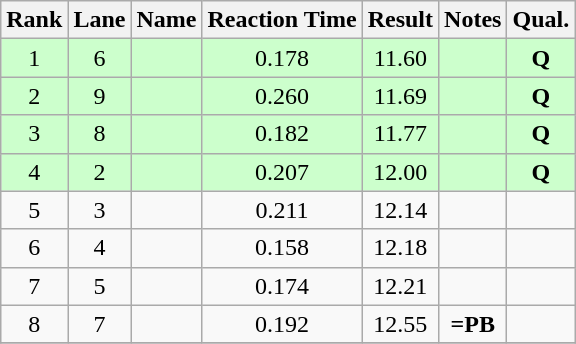<table class="wikitable" style="text-align:center">
<tr>
<th>Rank</th>
<th>Lane</th>
<th>Name</th>
<th>Reaction Time</th>
<th>Result</th>
<th>Notes</th>
<th>Qual.</th>
</tr>
<tr bgcolor=ccffcc>
<td>1</td>
<td>6</td>
<td align="left"></td>
<td>0.178</td>
<td>11.60</td>
<td></td>
<td><strong>Q</strong></td>
</tr>
<tr bgcolor=ccffcc>
<td>2</td>
<td>9</td>
<td align="left"></td>
<td>0.260</td>
<td>11.69</td>
<td></td>
<td><strong>Q</strong></td>
</tr>
<tr bgcolor=ccffcc>
<td>3</td>
<td>8</td>
<td align="left"></td>
<td>0.182</td>
<td>11.77</td>
<td></td>
<td><strong>Q</strong></td>
</tr>
<tr bgcolor=ccffcc>
<td>4</td>
<td>2</td>
<td align="left"></td>
<td>0.207</td>
<td>12.00</td>
<td></td>
<td><strong>Q</strong></td>
</tr>
<tr>
<td>5</td>
<td>3</td>
<td align="left"></td>
<td>0.211</td>
<td>12.14</td>
<td></td>
<td></td>
</tr>
<tr>
<td>6</td>
<td>4</td>
<td align="left"></td>
<td>0.158</td>
<td>12.18</td>
<td></td>
<td></td>
</tr>
<tr>
<td>7</td>
<td>5</td>
<td align="left"></td>
<td>0.174</td>
<td>12.21</td>
<td></td>
<td></td>
</tr>
<tr>
<td>8</td>
<td>7</td>
<td align="left"></td>
<td>0.192</td>
<td>12.55</td>
<td><strong>=PB</strong></td>
<td></td>
</tr>
<tr>
</tr>
</table>
